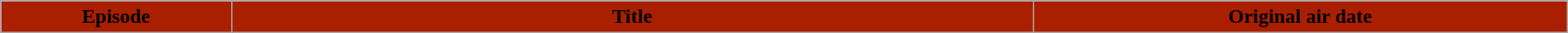<table class="wikitable plainrowheaders">
<tr>
<th style="background: #A91F00; color:#000000; width:3%;">Episode</th>
<th ! style="background:#A91F00; color:#000000; width:12%;">Title</th>
<th ! style="background:#A91F00; color:#000000; width:8%;">Original air date<br>


</th>
</tr>
</table>
